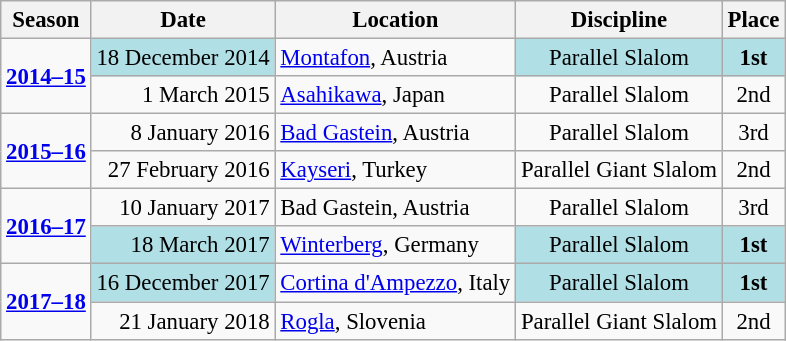<table class="wikitable sortable"  style="text-align:center; font-size:95%;">
<tr>
<th>Season</th>
<th>Date</th>
<th>Location</th>
<th>Discipline</th>
<th>Place</th>
</tr>
<tr>
<td rowspan=2 align=center><strong><a href='#'>2014–15</a></strong></td>
<td bgcolor="#BOEOE6" align=right>18 December 2014</td>
<td align=left> <a href='#'>Montafon</a>, Austria</td>
<td bgcolor="#BOEOE6">Parallel Slalom</td>
<td bgcolor="#BOEOE6"><strong>1st</strong></td>
</tr>
<tr>
<td align=right>1 March 2015</td>
<td align=left> <a href='#'>Asahikawa</a>, Japan</td>
<td>Parallel Slalom</td>
<td>2nd</td>
</tr>
<tr>
<td rowspan=2 align=center><strong><a href='#'>2015–16</a></strong></td>
<td align=right>8 January 2016</td>
<td align=left> <a href='#'>Bad Gastein</a>, Austria</td>
<td>Parallel Slalom</td>
<td>3rd</td>
</tr>
<tr>
<td align=right>27 February 2016</td>
<td align=left> <a href='#'>Kayseri</a>, Turkey</td>
<td>Parallel Giant Slalom</td>
<td>2nd</td>
</tr>
<tr>
<td rowspan=2 align=center><strong><a href='#'>2016–17</a></strong></td>
<td align=right>10 January 2017</td>
<td align=left> Bad Gastein, Austria</td>
<td>Parallel Slalom</td>
<td>3rd</td>
</tr>
<tr>
<td bgcolor="#BOEOE6" align=right>18 March 2017</td>
<td align=left> <a href='#'>Winterberg</a>, Germany</td>
<td bgcolor="#BOEOE6">Parallel Slalom</td>
<td bgcolor="#BOEOE6"><strong>1st</strong></td>
</tr>
<tr>
<td rowspan=2 align=center><strong><a href='#'>2017–18</a></strong></td>
<td bgcolor="#BOEOE6" align=right>16 December 2017</td>
<td align=left> <a href='#'>Cortina d'Ampezzo</a>, Italy</td>
<td bgcolor="#BOEOE6">Parallel Slalom</td>
<td bgcolor="#BOEOE6"><strong>1st</strong></td>
</tr>
<tr>
<td align=right>21 January 2018</td>
<td align=left> <a href='#'>Rogla</a>, Slovenia</td>
<td>Parallel Giant Slalom</td>
<td>2nd</td>
</tr>
</table>
